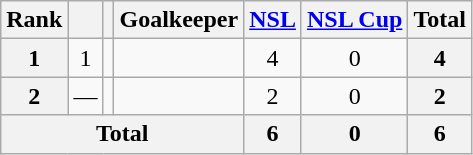<table class="wikitable sortable" style="text-align:center">
<tr>
<th>Rank</th>
<th></th>
<th></th>
<th>Goalkeeper</th>
<th><a href='#'>NSL</a></th>
<th><a href='#'>NSL Cup</a></th>
<th>Total</th>
</tr>
<tr>
<th>1</th>
<td>1</td>
<td></td>
<td align="left"></td>
<td>4</td>
<td>0</td>
<th>4</th>
</tr>
<tr>
<th>2</th>
<td>—</td>
<td></td>
<td align="left"></td>
<td>2</td>
<td>0</td>
<th>2</th>
</tr>
<tr>
<th colspan="4">Total</th>
<th>6</th>
<th>0</th>
<th>6</th>
</tr>
</table>
